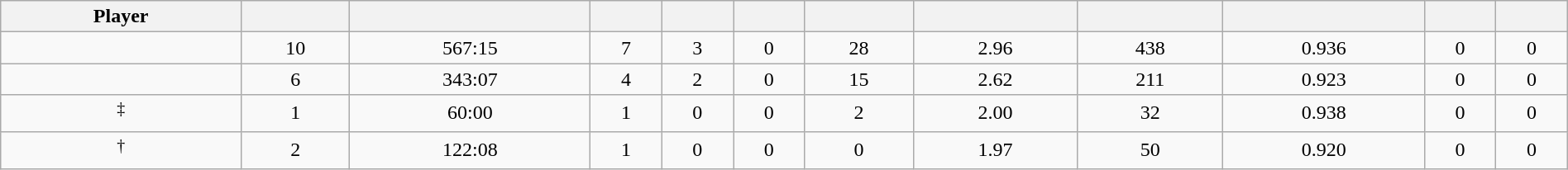<table class="wikitable sortable" style="width:100%; text-align:center;">
<tr>
<th>Player</th>
<th></th>
<th></th>
<th></th>
<th></th>
<th></th>
<th></th>
<th></th>
<th></th>
<th></th>
<th></th>
<th></th>
</tr>
<tr>
<td></td>
<td>10</td>
<td>567:15</td>
<td>7</td>
<td>3</td>
<td>0</td>
<td>28</td>
<td>2.96</td>
<td>438</td>
<td>0.936</td>
<td>0</td>
<td>0</td>
</tr>
<tr>
<td></td>
<td>6</td>
<td>343:07</td>
<td>4</td>
<td>2</td>
<td>0</td>
<td>15</td>
<td>2.62</td>
<td>211</td>
<td>0.923</td>
<td>0</td>
<td>0</td>
</tr>
<tr>
<td><sup>‡</sup></td>
<td>1</td>
<td>60:00</td>
<td>1</td>
<td>0</td>
<td>0</td>
<td>2</td>
<td>2.00</td>
<td>32</td>
<td>0.938</td>
<td>0</td>
<td>0</td>
</tr>
<tr>
<td><sup>†</sup></td>
<td>2</td>
<td>122:08</td>
<td>1</td>
<td>0</td>
<td>0</td>
<td>0</td>
<td>1.97</td>
<td>50</td>
<td>0.920</td>
<td>0</td>
<td>0</td>
</tr>
</table>
